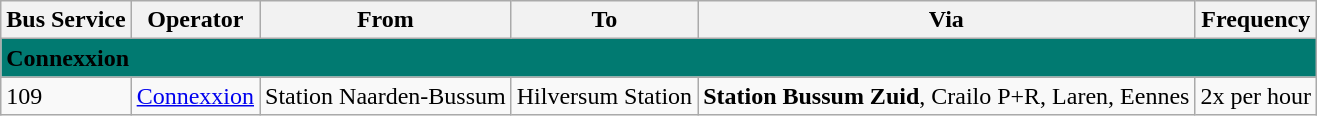<table class="wikitable vatop">
<tr>
<th>Bus Service</th>
<th>Operator</th>
<th>From</th>
<th>To</th>
<th>Via</th>
<th>Frequency</th>
</tr>
<tr>
<td colspan="7" style="background-color:#017A71;"><strong><span>Connexxion</span></strong></td>
</tr>
<tr>
<td>109</td>
<td><a href='#'>Connexxion</a></td>
<td>Station Naarden-Bussum</td>
<td>Hilversum Station</td>
<td><strong>Station Bussum Zuid</strong>, Crailo P+R, Laren, Eennes</td>
<td>2x per hour</td>
</tr>
</table>
